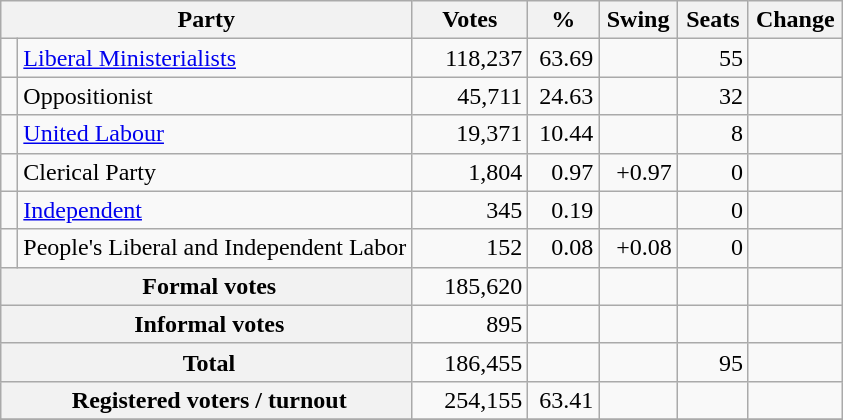<table class="wikitable" style="text-align:right; margin-bottom:0">
<tr>
<th style="width:10px;" colspan=3>Party</th>
<th style="width:70px;">Votes</th>
<th style="width:40px;">%</th>
<th style="width:40px;">Swing</th>
<th style="width:40px;">Seats</th>
<th style="width:40px;">Change</th>
</tr>
<tr>
<td> </td>
<td style="text-align:left;" colspan="2"><a href='#'>Liberal Ministerialists</a></td>
<td style="width:70px;">118,237</td>
<td style="width:40px;">63.69</td>
<td style="width:45px;"></td>
<td style="width:40px;">55</td>
<td style="width:55px;"></td>
</tr>
<tr>
<td> </td>
<td style="text-align:left;" colspan="2">Oppositionist</td>
<td>45,711</td>
<td>24.63</td>
<td></td>
<td>32</td>
<td></td>
</tr>
<tr>
<td> </td>
<td style="text-align:left;" colspan="2"><a href='#'>United Labour</a></td>
<td style="width:70px;">19,371</td>
<td style="width:40px;">10.44</td>
<td style="width:45px;"></td>
<td style="width:40px;">8</td>
<td style="width:55px;"></td>
</tr>
<tr>
<td> </td>
<td style="text-align:left;" colspan="2">Clerical Party</td>
<td>1,804</td>
<td>0.97</td>
<td>+0.97</td>
<td>0</td>
<td></td>
</tr>
<tr>
<td> </td>
<td style="text-align:left;" colspan="2"><a href='#'>Independent</a></td>
<td>345</td>
<td>0.19</td>
<td></td>
<td>0</td>
<td></td>
</tr>
<tr>
<td> </td>
<td style="text-align:left;" colspan="2">People's Liberal and Independent Labor</td>
<td>152</td>
<td>0.08</td>
<td>+0.08</td>
<td>0</td>
<td></td>
</tr>
<tr>
<th colspan="3"> Formal votes</th>
<td>185,620</td>
<td></td>
<td></td>
<td></td>
<td></td>
</tr>
<tr>
<th colspan="3"> Informal votes</th>
<td>895</td>
<td></td>
<td></td>
<td></td>
<td></td>
</tr>
<tr>
<th colspan="3"> Total</th>
<td>186,455</td>
<td></td>
<td></td>
<td>95</td>
<td></td>
</tr>
<tr>
<th colspan="3"> Registered voters / turnout</th>
<td>254,155</td>
<td>63.41</td>
<td></td>
<td></td>
<td></td>
</tr>
<tr>
</tr>
</table>
